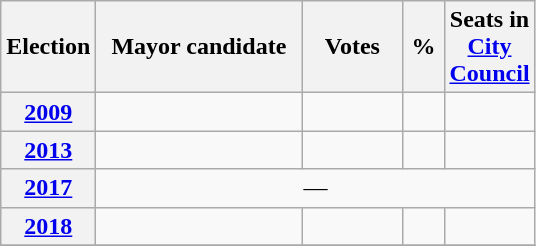<table class="wikitable">
<tr>
<th style="width: 20px">Election</th>
<th style="width: 130px">Mayor candidate</th>
<th style="width: 60px">Votes</th>
<th style="width: 20px">%</th>
<th style="width: 20px"><strong>Seats in <a href='#'>City Council</a></strong></th>
</tr>
<tr>
<th><a href='#'>2009</a></th>
<td></td>
<td></td>
<td></td>
<td></td>
</tr>
<tr>
<th><a href='#'>2013</a></th>
<td></td>
<td></td>
<td></td>
<td></td>
</tr>
<tr>
<th><a href='#'>2017</a></th>
<td colspan=4 style="text-align:center;">—</td>
</tr>
<tr>
<th><a href='#'>2018</a></th>
<td></td>
<td></td>
<td></td>
<td></td>
</tr>
<tr>
</tr>
</table>
